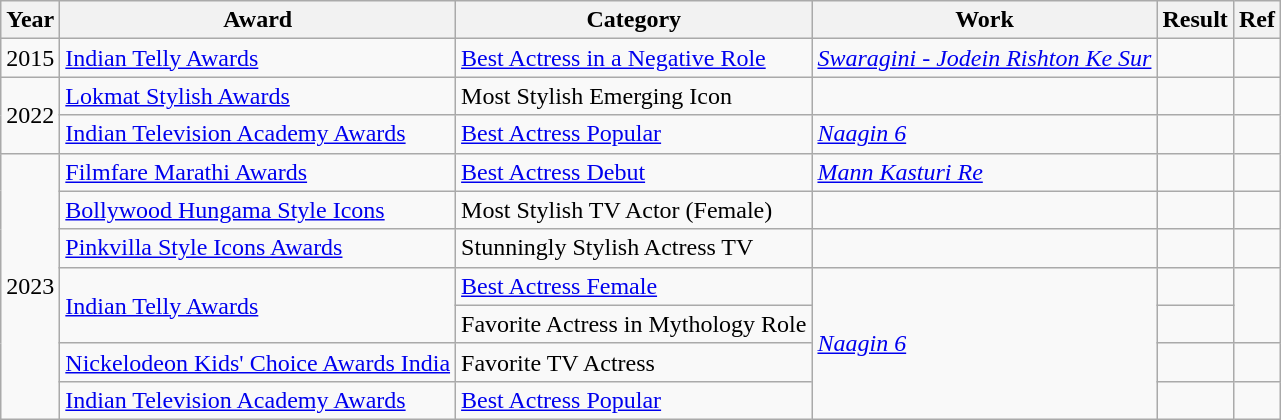<table class="wikitable">
<tr>
<th>Year</th>
<th>Award</th>
<th>Category</th>
<th>Work</th>
<th>Result</th>
<th>Ref</th>
</tr>
<tr>
<td>2015</td>
<td><a href='#'>Indian Telly Awards</a></td>
<td><a href='#'>Best Actress in a Negative Role</a></td>
<td><em><a href='#'>Swaragini - Jodein Rishton Ke Sur</a></em></td>
<td></td>
<td></td>
</tr>
<tr>
<td rowspan="2">2022</td>
<td><a href='#'>Lokmat Stylish Awards</a></td>
<td>Most Stylish Emerging Icon</td>
<td></td>
<td></td>
<td></td>
</tr>
<tr>
<td><a href='#'>Indian Television Academy Awards</a></td>
<td><a href='#'>Best Actress Popular</a></td>
<td><em><a href='#'>Naagin 6</a></em></td>
<td></td>
<td></td>
</tr>
<tr>
<td rowspan="8">2023</td>
<td><a href='#'>Filmfare Marathi Awards</a></td>
<td><a href='#'>Best Actress Debut</a></td>
<td><em><a href='#'>Mann Kasturi Re</a></em></td>
<td></td>
<td></td>
</tr>
<tr>
<td><a href='#'>Bollywood Hungama Style Icons</a></td>
<td>Most Stylish TV Actor (Female)</td>
<td></td>
<td></td>
<td></td>
</tr>
<tr>
<td><a href='#'>Pinkvilla Style Icons Awards</a></td>
<td>Stunningly Stylish Actress TV</td>
<td></td>
<td></td>
<td></td>
</tr>
<tr>
<td rowspan="2"><a href='#'>Indian Telly Awards</a></td>
<td><a href='#'>Best Actress Female</a></td>
<td rowspan="4"><em><a href='#'>Naagin 6</a></em></td>
<td></td>
<td rowspan="2"></td>
</tr>
<tr>
<td>Favorite Actress in Mythology Role</td>
<td></td>
</tr>
<tr>
<td rowspan="1"><a href='#'>Nickelodeon Kids' Choice Awards India</a></td>
<td>Favorite TV Actress</td>
<td></td>
<td></td>
</tr>
<tr>
<td><a href='#'>Indian Television Academy Awards</a></td>
<td><a href='#'>Best Actress Popular</a></td>
<td></td>
<td></td>
</tr>
</table>
